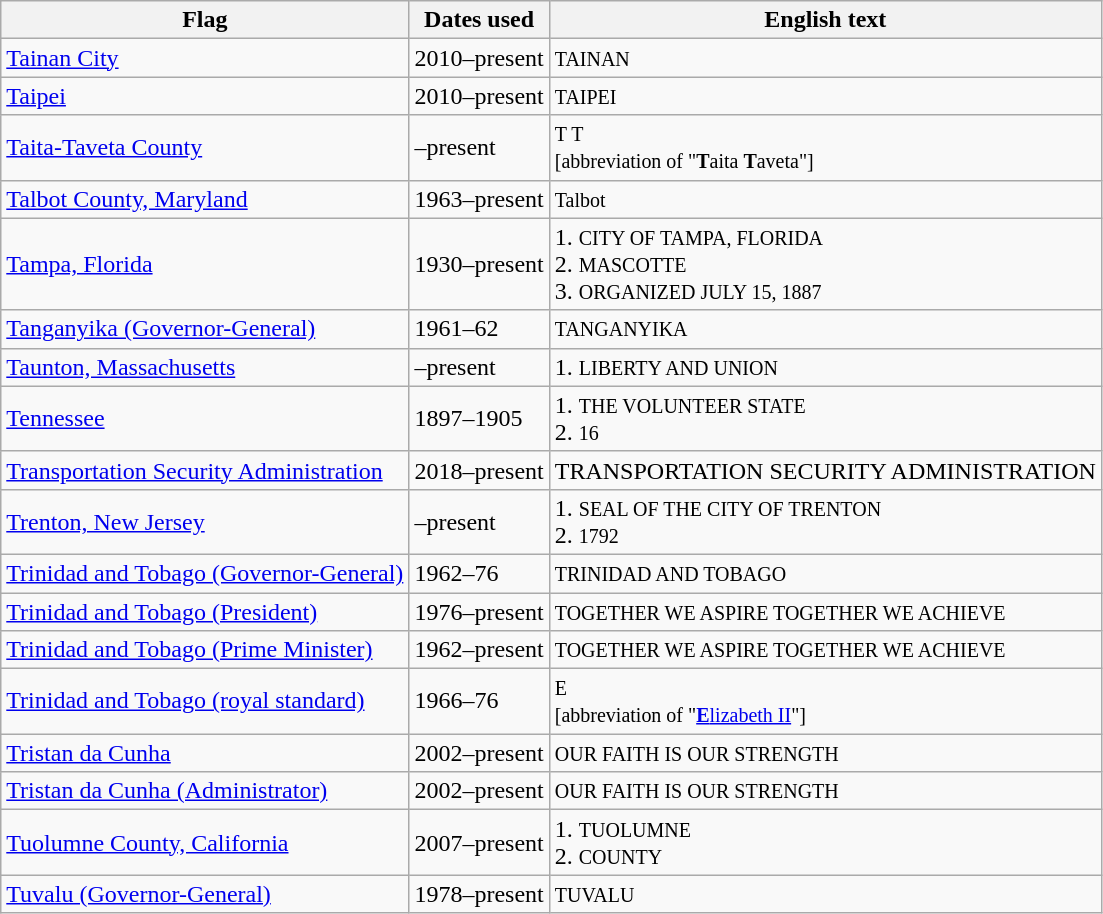<table class="wikitable sortable">
<tr>
<th>Flag</th>
<th>Dates used</th>
<th>English text</th>
</tr>
<tr>
<td> <a href='#'>Tainan City</a></td>
<td>2010–present</td>
<td><small>TAINAN</small></td>
</tr>
<tr>
<td> <a href='#'>Taipei</a></td>
<td>2010–present</td>
<td><small>TAIPEI</small></td>
</tr>
<tr>
<td> <a href='#'>Taita-Taveta County</a></td>
<td>–present</td>
<td><small>T T<br>[abbreviation of "<strong>T</strong>aita <strong>T</strong>aveta"]</small></td>
</tr>
<tr>
<td> <a href='#'>Talbot County, Maryland</a></td>
<td>1963–present</td>
<td><small>Talbot</small></td>
</tr>
<tr>
<td> <a href='#'>Tampa, Florida</a></td>
<td>1930–present</td>
<td>1. <small>CITY OF TAMPA, FLORIDA</small><br>2. <small>MASCOTTE</small><br>3. <small>ORGANIZED JULY 15, 1887</small></td>
</tr>
<tr>
<td> <a href='#'>Tanganyika (Governor-General)</a></td>
<td>1961–62</td>
<td><small>TANGANYIKA</small></td>
</tr>
<tr>
<td> <a href='#'>Taunton, Massachusetts</a></td>
<td>–present</td>
<td>1. <small>LIBERTY AND UNION</small></td>
</tr>
<tr>
<td> <a href='#'>Tennessee</a></td>
<td>1897–1905</td>
<td>1. <small>THE VOLUNTEER STATE</small><br>2. <small>16</small></td>
</tr>
<tr>
<td> <a href='#'>Transportation Security Administration</a></td>
<td>2018–present</td>
<td>TRANSPORTATION SECURITY ADMINISTRATION</td>
</tr>
<tr>
<td> <a href='#'>Trenton, New Jersey</a></td>
<td>–present</td>
<td>1. <small>SEAL OF THE CITY OF TRENTON</small><br>2. <small>1792</small></td>
</tr>
<tr>
<td> <a href='#'>Trinidad and Tobago (Governor-General)</a></td>
<td>1962–76</td>
<td><small>TRINIDAD AND TOBAGO</small></td>
</tr>
<tr>
<td> <a href='#'>Trinidad and Tobago (President)</a></td>
<td>1976–present</td>
<td><small>TOGETHER WE ASPIRE TOGETHER WE ACHIEVE</small></td>
</tr>
<tr>
<td> <a href='#'>Trinidad and Tobago (Prime Minister)</a></td>
<td>1962–present</td>
<td><small>TOGETHER WE ASPIRE TOGETHER WE ACHIEVE</small></td>
</tr>
<tr>
<td> <a href='#'>Trinidad and Tobago (royal standard)</a></td>
<td>1966–76</td>
<td><small>E<br>[abbreviation of "<a href='#'><strong>E</strong>lizabeth II</a>"]</small></td>
</tr>
<tr>
<td> <a href='#'>Tristan da Cunha</a></td>
<td>2002–present</td>
<td><small>OUR FAITH IS OUR STRENGTH</small></td>
</tr>
<tr>
<td> <a href='#'>Tristan da Cunha (Administrator)</a></td>
<td>2002–present</td>
<td><small>OUR FAITH IS OUR STRENGTH</small></td>
</tr>
<tr>
<td> <a href='#'>Tuolumne County, California</a></td>
<td>2007–present</td>
<td>1. <small>TUOLUMNE</small><br>2. <small>COUNTY</small></td>
</tr>
<tr>
<td> <a href='#'>Tuvalu (Governor-General)</a></td>
<td>1978–present</td>
<td><small>TUVALU</small></td>
</tr>
</table>
